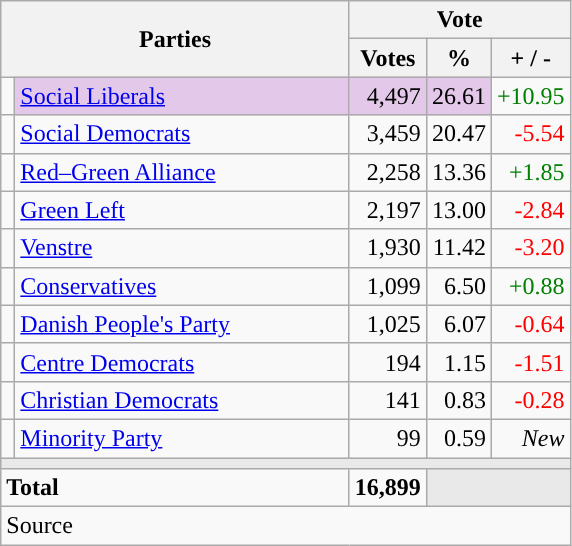<table class="wikitable" style="text-align:right;">
<tr>
<th style="text-align:centre;" rowspan="2" colspan="2" width="225">Parties</th>
<th colspan="3">Vote</th>
</tr>
<tr>
<th width="15">Votes</th>
<th width="15">%</th>
<th width="15">+ / -</th>
</tr>
<tr>
<td width="2" style="color:inherit;background:"></td>
<td bgcolor=#e3c8e9  align="left"><a href='#'>Social Liberals</a></td>
<td bgcolor=#e3c8e9>4,497</td>
<td bgcolor=#e3c8e9>26.61</td>
<td style=color:green;>+10.95</td>
</tr>
<tr>
<td width="2" style="color:inherit;background:"></td>
<td align="left"><a href='#'>Social Democrats</a></td>
<td>3,459</td>
<td>20.47</td>
<td style=color:red;>-5.54</td>
</tr>
<tr>
<td width="2" style="color:inherit;background:"></td>
<td align="left"><a href='#'>Red–Green Alliance</a></td>
<td>2,258</td>
<td>13.36</td>
<td style=color:green;>+1.85</td>
</tr>
<tr>
<td width="2" style="color:inherit;background:"></td>
<td align="left"><a href='#'>Green Left</a></td>
<td>2,197</td>
<td>13.00</td>
<td style=color:red;>-2.84</td>
</tr>
<tr>
<td width="2" style="color:inherit;background:"></td>
<td align="left"><a href='#'>Venstre</a></td>
<td>1,930</td>
<td>11.42</td>
<td style=color:red;>-3.20</td>
</tr>
<tr>
<td width="2" style="color:inherit;background:"></td>
<td align="left"><a href='#'>Conservatives</a></td>
<td>1,099</td>
<td>6.50</td>
<td style=color:green;>+0.88</td>
</tr>
<tr>
<td width="2" style="color:inherit;background:"></td>
<td align="left"><a href='#'>Danish People's Party</a></td>
<td>1,025</td>
<td>6.07</td>
<td style=color:red;>-0.64</td>
</tr>
<tr>
<td width="2" style="color:inherit;background:"></td>
<td align="left"><a href='#'>Centre Democrats</a></td>
<td>194</td>
<td>1.15</td>
<td style=color:red;>-1.51</td>
</tr>
<tr>
<td width="2" style="color:inherit;background:"></td>
<td align="left"><a href='#'>Christian Democrats</a></td>
<td>141</td>
<td>0.83</td>
<td style=color:red;>-0.28</td>
</tr>
<tr>
<td width="2" style="color:inherit;background:"></td>
<td align="left"><a href='#'>Minority Party</a></td>
<td>99</td>
<td>0.59</td>
<td><em>New</em></td>
</tr>
<tr>
<td colspan="7" bgcolor="#E9E9E9"></td>
</tr>
<tr>
<td align="left" colspan="2"><strong>Total</strong></td>
<td><strong>16,899</strong></td>
<td bgcolor="#E9E9E9" colspan="2"></td>
</tr>
<tr>
<td align="left" colspan="6">Source</td>
</tr>
</table>
